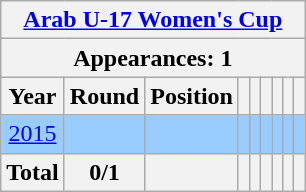<table class="wikitable" style="text-align: center;">
<tr>
<th colspan=9><a href='#'>Arab U-17 Women's Cup</a></th>
</tr>
<tr>
<th colspan=9>Appearances: 1</th>
</tr>
<tr>
<th>Year</th>
<th>Round</th>
<th>Position</th>
<th></th>
<th></th>
<th></th>
<th></th>
<th></th>
<th></th>
</tr>
<tr bgcolor=9acdff>
<td> <a href='#'>2015</a></td>
<td></td>
<td></td>
<td></td>
<td></td>
<td></td>
<td></td>
<td></td>
<td></td>
</tr>
<tr>
<th>Total</th>
<th>0/1</th>
<th></th>
<th></th>
<th></th>
<th></th>
<th></th>
<th></th>
<th></th>
</tr>
</table>
